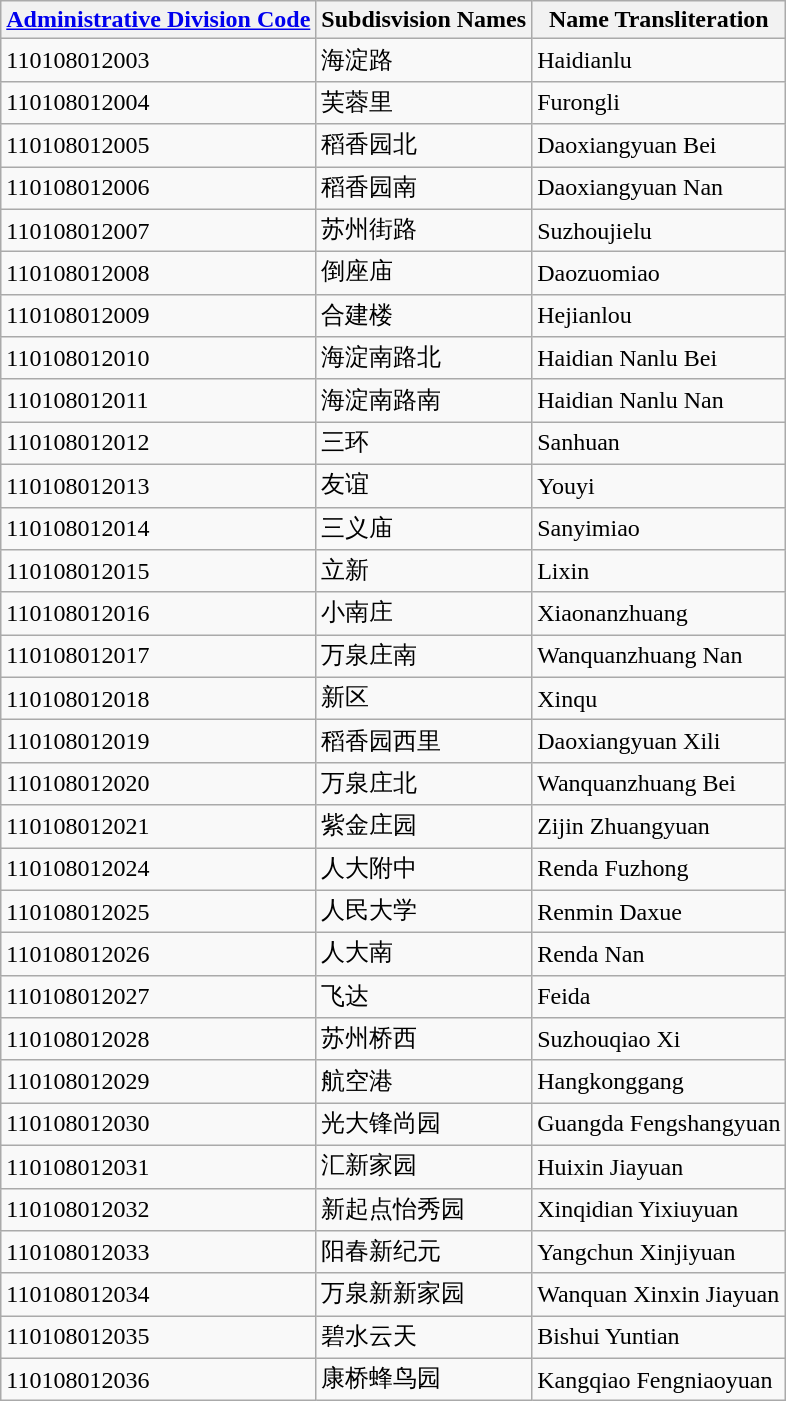<table class="wikitable sortable">
<tr>
<th><a href='#'>Administrative Division Code</a></th>
<th>Subdisvision Names</th>
<th>Name Transliteration</th>
</tr>
<tr>
<td>110108012003</td>
<td>海淀路</td>
<td>Haidianlu</td>
</tr>
<tr>
<td>110108012004</td>
<td>芙蓉里</td>
<td>Furongli</td>
</tr>
<tr>
<td>110108012005</td>
<td>稻香园北</td>
<td>Daoxiangyuan Bei</td>
</tr>
<tr>
<td>110108012006</td>
<td>稻香园南</td>
<td>Daoxiangyuan Nan</td>
</tr>
<tr>
<td>110108012007</td>
<td>苏州街路</td>
<td>Suzhoujielu</td>
</tr>
<tr>
<td>110108012008</td>
<td>倒座庙</td>
<td>Daozuomiao</td>
</tr>
<tr>
<td>110108012009</td>
<td>合建楼</td>
<td>Hejianlou</td>
</tr>
<tr>
<td>110108012010</td>
<td>海淀南路北</td>
<td>Haidian Nanlu Bei</td>
</tr>
<tr>
<td>110108012011</td>
<td>海淀南路南</td>
<td>Haidian Nanlu Nan</td>
</tr>
<tr>
<td>110108012012</td>
<td>三环</td>
<td>Sanhuan</td>
</tr>
<tr>
<td>110108012013</td>
<td>友谊</td>
<td>Youyi</td>
</tr>
<tr>
<td>110108012014</td>
<td>三义庙</td>
<td>Sanyimiao</td>
</tr>
<tr>
<td>110108012015</td>
<td>立新</td>
<td>Lixin</td>
</tr>
<tr>
<td>110108012016</td>
<td>小南庄</td>
<td>Xiaonanzhuang</td>
</tr>
<tr>
<td>110108012017</td>
<td>万泉庄南</td>
<td>Wanquanzhuang Nan</td>
</tr>
<tr>
<td>110108012018</td>
<td>新区</td>
<td>Xinqu</td>
</tr>
<tr>
<td>110108012019</td>
<td>稻香园西里</td>
<td>Daoxiangyuan Xili</td>
</tr>
<tr>
<td>110108012020</td>
<td>万泉庄北</td>
<td>Wanquanzhuang Bei</td>
</tr>
<tr>
<td>110108012021</td>
<td>紫金庄园</td>
<td>Zijin Zhuangyuan</td>
</tr>
<tr>
<td>110108012024</td>
<td>人大附中</td>
<td>Renda Fuzhong</td>
</tr>
<tr>
<td>110108012025</td>
<td>人民大学</td>
<td>Renmin Daxue</td>
</tr>
<tr>
<td>110108012026</td>
<td>人大南</td>
<td>Renda Nan</td>
</tr>
<tr>
<td>110108012027</td>
<td>飞达</td>
<td>Feida</td>
</tr>
<tr>
<td>110108012028</td>
<td>苏州桥西</td>
<td>Suzhouqiao Xi</td>
</tr>
<tr>
<td>110108012029</td>
<td>航空港</td>
<td>Hangkonggang</td>
</tr>
<tr>
<td>110108012030</td>
<td>光大锋尚园</td>
<td>Guangda Fengshangyuan</td>
</tr>
<tr>
<td>110108012031</td>
<td>汇新家园</td>
<td>Huixin Jiayuan</td>
</tr>
<tr>
<td>110108012032</td>
<td>新起点怡秀园</td>
<td>Xinqidian Yixiuyuan</td>
</tr>
<tr>
<td>110108012033</td>
<td>阳春新纪元</td>
<td>Yangchun Xinjiyuan</td>
</tr>
<tr>
<td>110108012034</td>
<td>万泉新新家园</td>
<td>Wanquan Xinxin Jiayuan</td>
</tr>
<tr>
<td>110108012035</td>
<td>碧水云天</td>
<td>Bishui Yuntian</td>
</tr>
<tr>
<td>110108012036</td>
<td>康桥蜂鸟园</td>
<td>Kangqiao Fengniaoyuan</td>
</tr>
</table>
